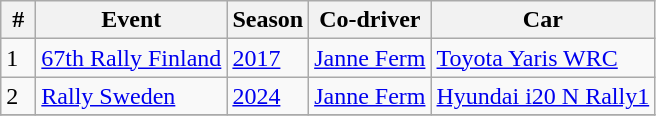<table class="wikitable">
<tr>
<th> # </th>
<th>Event</th>
<th>Season</th>
<th>Co-driver</th>
<th>Car</th>
</tr>
<tr>
<td>1</td>
<td> <a href='#'>67th Rally Finland</a></td>
<td><a href='#'>2017</a></td>
<td> <a href='#'>Janne Ferm</a></td>
<td><a href='#'>Toyota Yaris WRC</a></td>
</tr>
<tr>
<td>2</td>
<td> <a href='#'>Rally Sweden</a></td>
<td><a href='#'>2024</a></td>
<td> <a href='#'>Janne Ferm</a></td>
<td><a href='#'>Hyundai i20 N Rally1</a></td>
</tr>
<tr>
</tr>
</table>
